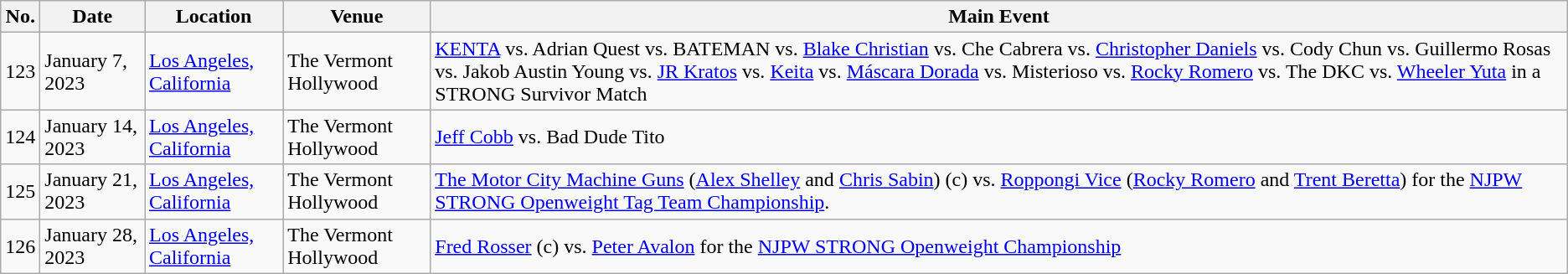<table class="wikitable sortable">
<tr>
<th>No.</th>
<th>Date</th>
<th>Location</th>
<th>Venue</th>
<th>Main Event</th>
</tr>
<tr>
<td>123</td>
<td>January 7, 2023</td>
<td><a href='#'>Los Angeles, California</a></td>
<td>The Vermont Hollywood</td>
<td><a href='#'>KENTA</a> vs. Adrian Quest vs. BATEMAN vs. <a href='#'>Blake Christian</a> vs. Che Cabrera vs. <a href='#'>Christopher Daniels</a> vs. Cody Chun vs. Guillermo Rosas vs. Jakob Austin Young vs. <a href='#'>JR Kratos</a> vs. <a href='#'>Keita</a> vs. <a href='#'>Máscara Dorada</a> vs. Misterioso vs. <a href='#'>Rocky Romero</a> vs. The DKC vs. <a href='#'>Wheeler Yuta</a> in a STRONG Survivor Match</td>
</tr>
<tr>
<td>124</td>
<td>January 14, 2023</td>
<td><a href='#'>Los Angeles, California</a></td>
<td>The Vermont Hollywood</td>
<td><a href='#'>Jeff Cobb</a> vs. Bad Dude Tito</td>
</tr>
<tr>
<td>125</td>
<td>January 21, 2023</td>
<td><a href='#'>Los Angeles, California</a></td>
<td>The Vermont Hollywood</td>
<td><a href='#'>The Motor City Machine Guns</a> (<a href='#'>Alex Shelley</a> and <a href='#'>Chris Sabin</a>) (c) vs. <a href='#'>Roppongi Vice</a> (<a href='#'>Rocky Romero</a> and <a href='#'>Trent Beretta</a>) for the <a href='#'>NJPW STRONG Openweight Tag Team Championship</a>.</td>
</tr>
<tr>
<td>126</td>
<td>January 28, 2023</td>
<td><a href='#'>Los Angeles, California</a></td>
<td>The Vermont Hollywood</td>
<td><a href='#'>Fred Rosser</a> (c) vs. <a href='#'>Peter Avalon</a> for the <a href='#'>NJPW STRONG Openweight Championship</a></td>
</tr>
</table>
